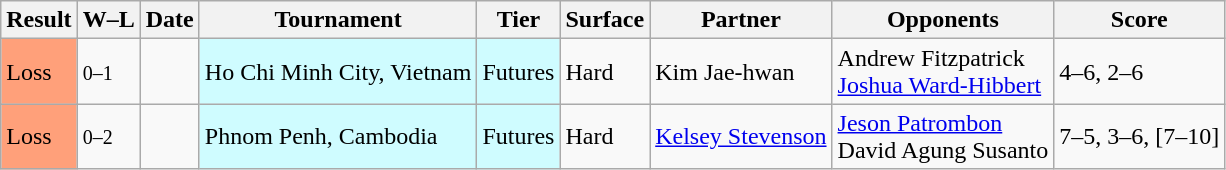<table class="sortable wikitable">
<tr>
<th>Result</th>
<th class="unsortable">W–L</th>
<th>Date</th>
<th>Tournament</th>
<th>Tier</th>
<th>Surface</th>
<th>Partner</th>
<th>Opponents</th>
<th class="unsortable">Score</th>
</tr>
<tr>
<td bgcolor=ffa07a>Loss</td>
<td><small>0–1</small></td>
<td></td>
<td bgcolor=cffcff>Ho Chi Minh City, Vietnam</td>
<td bgcolor=cffcff>Futures</td>
<td>Hard</td>
<td> Kim Jae-hwan</td>
<td> Andrew Fitzpatrick<br> <a href='#'>Joshua Ward-Hibbert</a></td>
<td>4–6, 2–6</td>
</tr>
<tr>
<td bgcolor=ffa07a>Loss</td>
<td><small>0–2</small></td>
<td></td>
<td bgcolor=cffcff>Phnom Penh, Cambodia</td>
<td bgcolor=cffcff>Futures</td>
<td>Hard</td>
<td> <a href='#'>Kelsey Stevenson</a></td>
<td> <a href='#'>Jeson Patrombon</a><br> David Agung Susanto</td>
<td>7–5, 3–6, [7–10]</td>
</tr>
</table>
